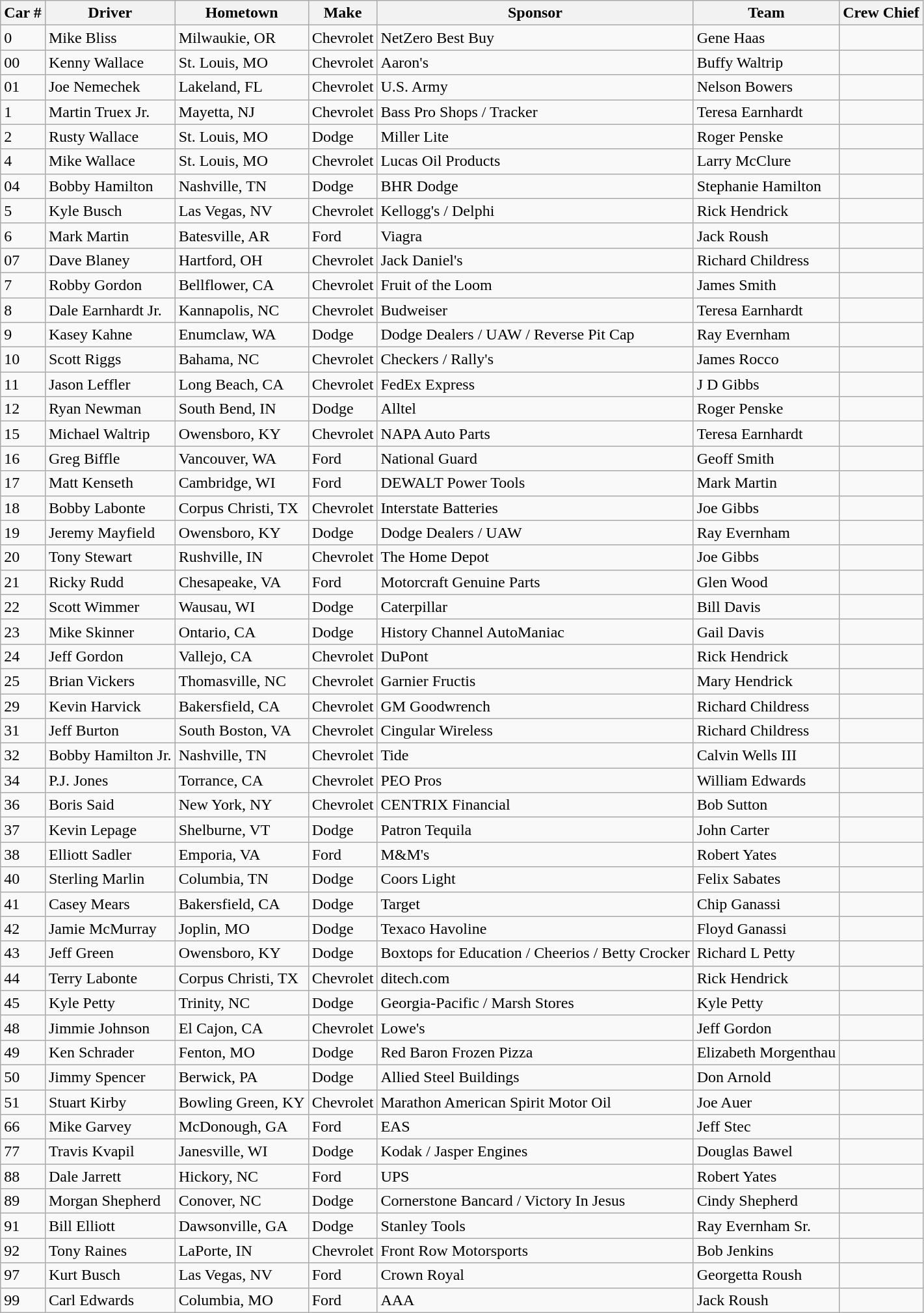<table class="wikitable">
<tr>
<th colspan="1" rowspan="1">Car #</th>
<th colspan="1" rowspan="1"><abbr>Driver</abbr></th>
<th colspan="1" rowspan="1"><abbr>Hometown</abbr></th>
<th colspan="1" rowspan="1"><abbr>Make</abbr></th>
<th colspan="1" rowspan="1"><abbr>Sponsor</abbr></th>
<th colspan="1" rowspan="1"><abbr>Team</abbr></th>
<th colspan="1" rowspan="1"><abbr>Crew Chief</abbr></th>
</tr>
<tr>
<td>0</td>
<td>Mike Bliss</td>
<td>Milwaukie, OR</td>
<td>Chevrolet</td>
<td>NetZero Best Buy</td>
<td>Gene Haas</td>
<td></td>
</tr>
<tr>
<td>00</td>
<td>Kenny Wallace</td>
<td>St. Louis, MO</td>
<td>Chevrolet</td>
<td>Aaron's</td>
<td>Buffy Waltrip</td>
<td></td>
</tr>
<tr>
<td>01</td>
<td>Joe Nemechek</td>
<td>Lakeland, FL</td>
<td>Chevrolet</td>
<td>U.S. Army</td>
<td>Nelson Bowers</td>
<td></td>
</tr>
<tr>
<td>1</td>
<td>Martin Truex Jr.</td>
<td>Mayetta, NJ</td>
<td>Chevrolet</td>
<td>Bass Pro Shops / Tracker</td>
<td>Teresa Earnhardt</td>
<td></td>
</tr>
<tr>
<td>2</td>
<td>Rusty Wallace</td>
<td>St. Louis, MO</td>
<td>Dodge</td>
<td>Miller Lite</td>
<td>Roger Penske</td>
<td></td>
</tr>
<tr>
<td>4</td>
<td>Mike Wallace</td>
<td>St. Louis, MO</td>
<td>Chevrolet</td>
<td>Lucas Oil Products</td>
<td>Larry McClure</td>
<td></td>
</tr>
<tr>
<td>04</td>
<td>Bobby Hamilton</td>
<td>Nashville, TN</td>
<td>Dodge</td>
<td>BHR Dodge</td>
<td>Stephanie Hamilton</td>
<td></td>
</tr>
<tr>
<td>5</td>
<td>Kyle Busch</td>
<td>Las Vegas, NV</td>
<td>Chevrolet</td>
<td>Kellogg's / Delphi</td>
<td>Rick Hendrick</td>
<td></td>
</tr>
<tr>
<td>6</td>
<td>Mark Martin</td>
<td>Batesville, AR</td>
<td>Ford</td>
<td>Viagra</td>
<td>Jack Roush</td>
<td></td>
</tr>
<tr>
<td>07</td>
<td>Dave Blaney</td>
<td>Hartford, OH</td>
<td>Chevrolet</td>
<td>Jack Daniel's</td>
<td>Richard Childress</td>
<td></td>
</tr>
<tr>
<td>7</td>
<td>Robby Gordon</td>
<td>Bellflower, CA</td>
<td>Chevrolet</td>
<td>Fruit of the Loom</td>
<td>James Smith</td>
<td></td>
</tr>
<tr>
<td>8</td>
<td>Dale Earnhardt Jr.</td>
<td>Kannapolis, NC</td>
<td>Chevrolet</td>
<td>Budweiser</td>
<td>Teresa Earnhardt</td>
<td></td>
</tr>
<tr>
<td>9</td>
<td>Kasey Kahne</td>
<td>Enumclaw, WA</td>
<td>Dodge</td>
<td>Dodge Dealers / UAW / Reverse Pit Cap</td>
<td>Ray Evernham</td>
<td></td>
</tr>
<tr>
<td>10</td>
<td>Scott Riggs</td>
<td>Bahama, NC</td>
<td>Chevrolet</td>
<td>Checkers / Rally's</td>
<td>James Rocco</td>
<td></td>
</tr>
<tr>
<td>11</td>
<td>Jason Leffler</td>
<td>Long Beach, CA</td>
<td>Chevrolet</td>
<td>FedEx Express</td>
<td>J D Gibbs</td>
<td></td>
</tr>
<tr>
<td>12</td>
<td>Ryan Newman</td>
<td>South Bend, IN</td>
<td>Dodge</td>
<td>Alltel</td>
<td>Roger Penske</td>
<td></td>
</tr>
<tr>
<td>15</td>
<td>Michael Waltrip</td>
<td>Owensboro, KY</td>
<td>Chevrolet</td>
<td>NAPA Auto Parts</td>
<td>Teresa Earnhardt</td>
<td></td>
</tr>
<tr>
<td>16</td>
<td>Greg Biffle</td>
<td>Vancouver, WA</td>
<td>Ford</td>
<td>National Guard</td>
<td>Geoff Smith</td>
<td></td>
</tr>
<tr>
<td>17</td>
<td>Matt Kenseth</td>
<td>Cambridge, WI</td>
<td>Ford</td>
<td>DEWALT Power Tools</td>
<td>Mark Martin</td>
<td></td>
</tr>
<tr>
<td>18</td>
<td>Bobby Labonte</td>
<td>Corpus Christi, TX</td>
<td>Chevrolet</td>
<td>Interstate Batteries</td>
<td>Joe Gibbs</td>
<td></td>
</tr>
<tr>
<td>19</td>
<td>Jeremy Mayfield</td>
<td>Owensboro, KY</td>
<td>Dodge</td>
<td>Dodge Dealers / UAW</td>
<td>Ray Evernham</td>
<td></td>
</tr>
<tr>
<td>20</td>
<td>Tony Stewart</td>
<td>Rushville, IN</td>
<td>Chevrolet</td>
<td>The Home Depot</td>
<td>Joe Gibbs</td>
<td></td>
</tr>
<tr>
<td>21</td>
<td>Ricky Rudd</td>
<td>Chesapeake, VA</td>
<td>Ford</td>
<td>Motorcraft Genuine Parts</td>
<td>Glen Wood</td>
<td></td>
</tr>
<tr>
<td>22</td>
<td>Scott Wimmer</td>
<td>Wausau, WI</td>
<td>Dodge</td>
<td>Caterpillar</td>
<td>Bill Davis</td>
<td></td>
</tr>
<tr>
<td>23</td>
<td>Mike Skinner</td>
<td>Ontario, CA</td>
<td>Dodge</td>
<td>History Channel AutoManiac</td>
<td>Gail Davis</td>
<td></td>
</tr>
<tr>
<td>24</td>
<td>Jeff Gordon</td>
<td>Vallejo, CA</td>
<td>Chevrolet</td>
<td>DuPont</td>
<td>Rick Hendrick</td>
<td></td>
</tr>
<tr>
<td>25</td>
<td>Brian Vickers</td>
<td>Thomasville, NC</td>
<td>Chevrolet</td>
<td>Garnier Fructis</td>
<td>Mary Hendrick</td>
<td></td>
</tr>
<tr>
<td>29</td>
<td>Kevin Harvick</td>
<td>Bakersfield, CA</td>
<td>Chevrolet</td>
<td>GM Goodwrench</td>
<td>Richard Childress</td>
<td></td>
</tr>
<tr>
<td>31</td>
<td>Jeff Burton</td>
<td>South Boston, VA</td>
<td>Chevrolet</td>
<td>Cingular Wireless</td>
<td>Richard Childress</td>
<td></td>
</tr>
<tr>
<td>32</td>
<td>Bobby Hamilton Jr.</td>
<td>Nashville, TN</td>
<td>Chevrolet</td>
<td>Tide</td>
<td>Calvin Wells III</td>
<td></td>
</tr>
<tr>
<td>34</td>
<td>P.J. Jones</td>
<td>Torrance, CA</td>
<td>Chevrolet</td>
<td>PEO Pros</td>
<td>William Edwards</td>
<td></td>
</tr>
<tr>
<td>36</td>
<td>Boris Said</td>
<td>New York, NY</td>
<td>Chevrolet</td>
<td>CENTRIX Financial</td>
<td>Bob Sutton</td>
<td></td>
</tr>
<tr>
<td>37</td>
<td>Kevin Lepage</td>
<td>Shelburne, VT</td>
<td>Dodge</td>
<td>Patron Tequila</td>
<td>John Carter</td>
<td></td>
</tr>
<tr>
<td>38</td>
<td>Elliott Sadler</td>
<td>Emporia, VA</td>
<td>Ford</td>
<td>M&M's</td>
<td>Robert Yates</td>
<td></td>
</tr>
<tr>
<td>40</td>
<td>Sterling Marlin</td>
<td>Columbia, TN</td>
<td>Dodge</td>
<td>Coors Light</td>
<td>Felix Sabates</td>
<td></td>
</tr>
<tr>
<td>41</td>
<td>Casey Mears</td>
<td>Bakersfield, CA</td>
<td>Dodge</td>
<td>Target</td>
<td>Chip Ganassi</td>
<td></td>
</tr>
<tr>
<td>42</td>
<td>Jamie McMurray</td>
<td>Joplin, MO</td>
<td>Dodge</td>
<td>Texaco Havoline</td>
<td>Floyd Ganassi</td>
<td></td>
</tr>
<tr>
<td>43</td>
<td>Jeff Green</td>
<td>Owensboro, KY</td>
<td>Dodge</td>
<td>Boxtops for Education / Cheerios / Betty Crocker</td>
<td>Richard L Petty</td>
<td></td>
</tr>
<tr>
<td>44</td>
<td>Terry Labonte</td>
<td>Corpus Christi, TX</td>
<td>Chevrolet</td>
<td>ditech.com</td>
<td>Rick Hendrick</td>
<td></td>
</tr>
<tr>
<td>45</td>
<td>Kyle Petty</td>
<td>Trinity, NC</td>
<td>Dodge</td>
<td>Georgia-Pacific / Marsh Stores</td>
<td>Kyle Petty</td>
<td></td>
</tr>
<tr>
<td>48</td>
<td>Jimmie Johnson</td>
<td>El Cajon, CA</td>
<td>Chevrolet</td>
<td>Lowe's</td>
<td>Jeff Gordon</td>
<td></td>
</tr>
<tr>
<td>49</td>
<td>Ken Schrader</td>
<td>Fenton, MO</td>
<td>Dodge</td>
<td>Red Baron Frozen Pizza</td>
<td>Elizabeth Morgenthau</td>
<td></td>
</tr>
<tr>
<td>50</td>
<td>Jimmy Spencer</td>
<td>Berwick, PA</td>
<td>Dodge</td>
<td>Allied Steel Buildings</td>
<td>Don Arnold</td>
<td></td>
</tr>
<tr>
<td>51</td>
<td>Stuart Kirby</td>
<td>Bowling Green, KY</td>
<td>Chevrolet</td>
<td>Marathon American Spirit Motor Oil</td>
<td>Joe Auer</td>
<td></td>
</tr>
<tr>
<td>66</td>
<td>Mike Garvey</td>
<td>McDonough, GA</td>
<td>Ford</td>
<td>EAS</td>
<td>Jeff Stec</td>
<td></td>
</tr>
<tr>
<td>77</td>
<td>Travis Kvapil</td>
<td>Janesville, WI</td>
<td>Dodge</td>
<td>Kodak / Jasper Engines</td>
<td>Douglas Bawel</td>
<td></td>
</tr>
<tr>
<td>88</td>
<td>Dale Jarrett</td>
<td>Hickory, NC</td>
<td>Ford</td>
<td>UPS</td>
<td>Robert Yates</td>
<td></td>
</tr>
<tr>
<td>89</td>
<td>Morgan Shepherd</td>
<td>Conover, NC</td>
<td>Dodge</td>
<td>Cornerstone Bancard / Victory In Jesus</td>
<td>Cindy Shepherd</td>
<td></td>
</tr>
<tr>
<td>91</td>
<td>Bill Elliott</td>
<td>Dawsonville, GA</td>
<td>Dodge</td>
<td>Stanley Tools</td>
<td>Ray Evernham Sr.</td>
<td></td>
</tr>
<tr>
<td>92</td>
<td>Tony Raines</td>
<td>LaPorte, IN</td>
<td>Chevrolet</td>
<td>Front Row Motorsports</td>
<td>Bob Jenkins</td>
<td></td>
</tr>
<tr>
<td>97</td>
<td>Kurt Busch</td>
<td>Las Vegas, NV</td>
<td>Ford</td>
<td>Crown Royal</td>
<td>Georgetta Roush</td>
<td></td>
</tr>
<tr>
<td>99</td>
<td>Carl Edwards</td>
<td>Columbia, MO</td>
<td>Ford</td>
<td>AAA</td>
<td>Jack Roush</td>
<td></td>
</tr>
</table>
